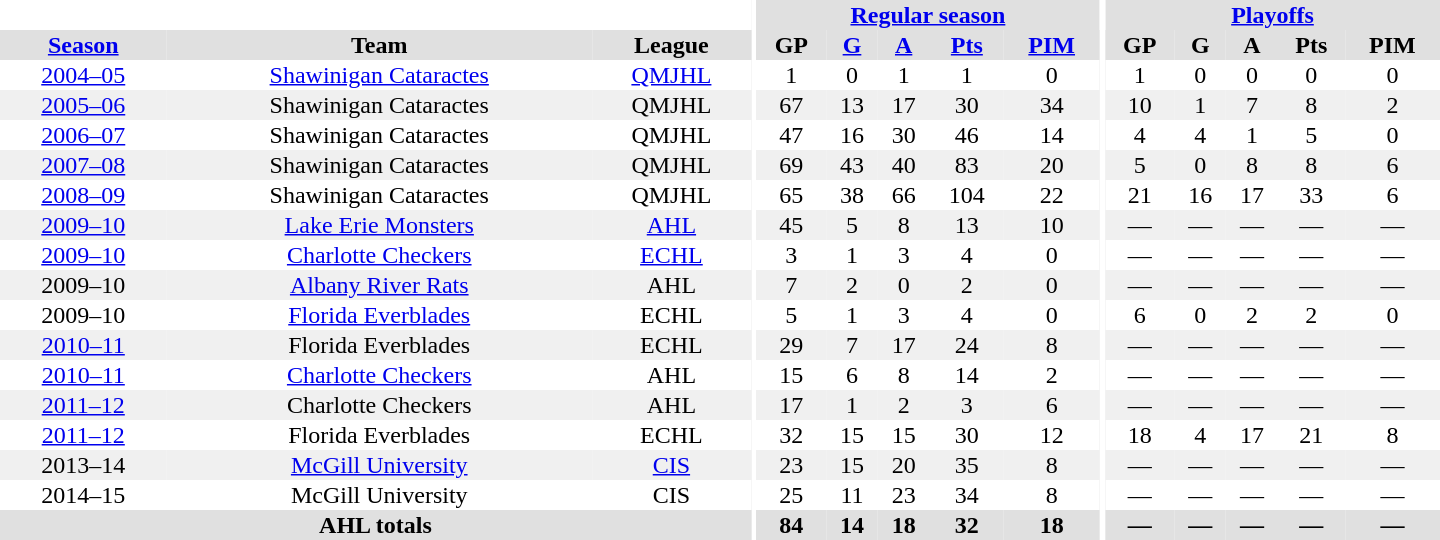<table border="0" cellpadding="1" cellspacing="0" style="text-align:center; width:60em">
<tr bgcolor="#e0e0e0">
<th colspan="3" bgcolor="#ffffff"></th>
<th rowspan="99" bgcolor="#ffffff"></th>
<th colspan="5"><a href='#'>Regular season</a></th>
<th rowspan="99" bgcolor="#ffffff"></th>
<th colspan="5"><a href='#'>Playoffs</a></th>
</tr>
<tr bgcolor="#e0e0e0">
<th><a href='#'>Season</a></th>
<th>Team</th>
<th>League</th>
<th>GP</th>
<th><a href='#'>G</a></th>
<th><a href='#'>A</a></th>
<th><a href='#'>Pts</a></th>
<th><a href='#'>PIM</a></th>
<th>GP</th>
<th>G</th>
<th>A</th>
<th>Pts</th>
<th>PIM</th>
</tr>
<tr ALIGN="center">
<td><a href='#'>2004–05</a></td>
<td><a href='#'>Shawinigan Cataractes</a></td>
<td><a href='#'>QMJHL</a></td>
<td>1</td>
<td>0</td>
<td>1</td>
<td>1</td>
<td>0</td>
<td>1</td>
<td>0</td>
<td>0</td>
<td>0</td>
<td>0</td>
</tr>
<tr ALIGN="center" bgcolor="#f0f0f0">
<td><a href='#'>2005–06</a></td>
<td>Shawinigan Cataractes</td>
<td>QMJHL</td>
<td>67</td>
<td>13</td>
<td>17</td>
<td>30</td>
<td>34</td>
<td>10</td>
<td>1</td>
<td>7</td>
<td>8</td>
<td>2</td>
</tr>
<tr ALIGN="center">
<td><a href='#'>2006–07</a></td>
<td>Shawinigan Cataractes</td>
<td>QMJHL</td>
<td>47</td>
<td>16</td>
<td>30</td>
<td>46</td>
<td>14</td>
<td>4</td>
<td>4</td>
<td>1</td>
<td>5</td>
<td>0</td>
</tr>
<tr ALIGN="center" bgcolor="#f0f0f0">
<td><a href='#'>2007–08</a></td>
<td>Shawinigan Cataractes</td>
<td>QMJHL</td>
<td>69</td>
<td>43</td>
<td>40</td>
<td>83</td>
<td>20</td>
<td>5</td>
<td>0</td>
<td>8</td>
<td>8</td>
<td>6</td>
</tr>
<tr ALIGN="center">
<td><a href='#'>2008–09</a></td>
<td>Shawinigan Cataractes</td>
<td>QMJHL</td>
<td>65</td>
<td>38</td>
<td>66</td>
<td>104</td>
<td>22</td>
<td>21</td>
<td>16</td>
<td>17</td>
<td>33</td>
<td>6</td>
</tr>
<tr ALIGN="center" bgcolor="#f0f0f0">
<td><a href='#'>2009–10</a></td>
<td><a href='#'>Lake Erie Monsters</a></td>
<td><a href='#'>AHL</a></td>
<td>45</td>
<td>5</td>
<td>8</td>
<td>13</td>
<td>10</td>
<td>—</td>
<td>—</td>
<td>—</td>
<td>—</td>
<td>—</td>
</tr>
<tr ALIGN="center">
<td><a href='#'>2009–10</a></td>
<td><a href='#'>Charlotte Checkers</a></td>
<td><a href='#'>ECHL</a></td>
<td>3</td>
<td>1</td>
<td>3</td>
<td>4</td>
<td>0</td>
<td>—</td>
<td>—</td>
<td>—</td>
<td>—</td>
<td>—</td>
</tr>
<tr ALIGN="center" bgcolor="#f0f0f0">
<td>2009–10</td>
<td><a href='#'>Albany River Rats</a></td>
<td>AHL</td>
<td>7</td>
<td>2</td>
<td>0</td>
<td>2</td>
<td>0</td>
<td>—</td>
<td>—</td>
<td>—</td>
<td>—</td>
<td>—</td>
</tr>
<tr ALIGN="center">
<td>2009–10</td>
<td><a href='#'>Florida Everblades</a></td>
<td>ECHL</td>
<td>5</td>
<td>1</td>
<td>3</td>
<td>4</td>
<td>0</td>
<td>6</td>
<td>0</td>
<td>2</td>
<td>2</td>
<td>0</td>
</tr>
<tr ALIGN="center" bgcolor="#f0f0f0">
<td><a href='#'>2010–11</a></td>
<td>Florida Everblades</td>
<td>ECHL</td>
<td>29</td>
<td>7</td>
<td>17</td>
<td>24</td>
<td>8</td>
<td>—</td>
<td>—</td>
<td>—</td>
<td>—</td>
<td>—</td>
</tr>
<tr ALIGN="center">
<td><a href='#'>2010–11</a></td>
<td><a href='#'>Charlotte Checkers</a></td>
<td>AHL</td>
<td>15</td>
<td>6</td>
<td>8</td>
<td>14</td>
<td>2</td>
<td>—</td>
<td>—</td>
<td>—</td>
<td>—</td>
<td>—</td>
</tr>
<tr ALIGN="center"  bgcolor="#f0f0f0">
<td><a href='#'>2011–12</a></td>
<td>Charlotte Checkers</td>
<td>AHL</td>
<td>17</td>
<td>1</td>
<td>2</td>
<td>3</td>
<td>6</td>
<td>—</td>
<td>—</td>
<td>—</td>
<td>—</td>
<td>—</td>
</tr>
<tr ALIGN="center">
<td><a href='#'>2011–12</a></td>
<td>Florida Everblades</td>
<td>ECHL</td>
<td>32</td>
<td>15</td>
<td>15</td>
<td>30</td>
<td>12</td>
<td>18</td>
<td>4</td>
<td>17</td>
<td>21</td>
<td>8</td>
</tr>
<tr ALIGN="center"  bgcolor="#f0f0f0">
<td>2013–14</td>
<td><a href='#'>McGill University</a></td>
<td><a href='#'>CIS</a></td>
<td>23</td>
<td>15</td>
<td>20</td>
<td>35</td>
<td>8</td>
<td>—</td>
<td>—</td>
<td>—</td>
<td>—</td>
<td>—</td>
</tr>
<tr ALIGN="center">
<td>2014–15</td>
<td>McGill University</td>
<td>CIS</td>
<td>25</td>
<td>11</td>
<td>23</td>
<td>34</td>
<td>8</td>
<td>—</td>
<td>—</td>
<td>—</td>
<td>—</td>
<td>—</td>
</tr>
<tr bgcolor="#e0e0e0">
<th colspan="3">AHL totals</th>
<th>84</th>
<th>14</th>
<th>18</th>
<th>32</th>
<th>18</th>
<th>—</th>
<th>—</th>
<th>—</th>
<th>—</th>
<th>—</th>
</tr>
</table>
